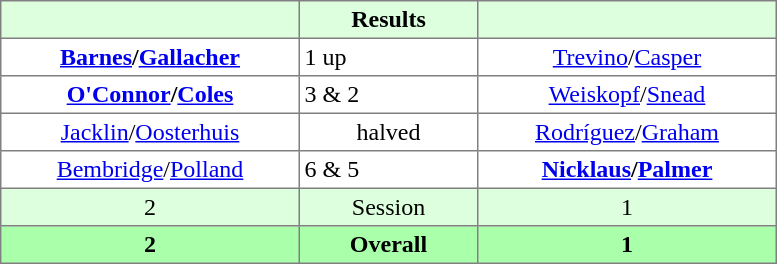<table border="1" cellpadding="3" style="border-collapse:collapse; text-align:center;">
<tr style="background:#dfd;">
<th style="width:12em;"> </th>
<th style="width:7em;">Results</th>
<th style="width:12em;"></th>
</tr>
<tr>
<td><strong><a href='#'>Barnes</a>/<a href='#'>Gallacher</a></strong></td>
<td align=left> 1 up</td>
<td><a href='#'>Trevino</a>/<a href='#'>Casper</a></td>
</tr>
<tr>
<td><strong><a href='#'>O'Connor</a>/<a href='#'>Coles</a></strong></td>
<td align=left> 3 & 2</td>
<td><a href='#'>Weiskopf</a>/<a href='#'>Snead</a></td>
</tr>
<tr>
<td><a href='#'>Jacklin</a>/<a href='#'>Oosterhuis</a></td>
<td>halved</td>
<td><a href='#'>Rodríguez</a>/<a href='#'>Graham</a></td>
</tr>
<tr>
<td><a href='#'>Bembridge</a>/<a href='#'>Polland</a></td>
<td align=left> 6 & 5</td>
<td><strong><a href='#'>Nicklaus</a>/<a href='#'>Palmer</a></strong></td>
</tr>
<tr style="background:#dfd;">
<td>2</td>
<td>Session</td>
<td>1</td>
</tr>
<tr style="background:#afa;">
<th>2</th>
<th>Overall</th>
<th>1</th>
</tr>
</table>
